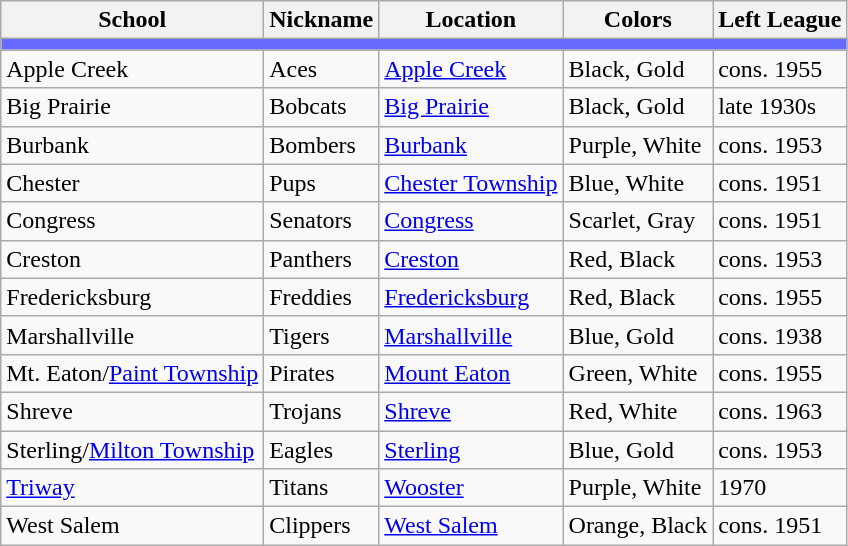<table class="wikitable sortable">
<tr>
<th>School</th>
<th>Nickname</th>
<th>Location</th>
<th>Colors</th>
<th>Left League</th>
</tr>
<tr>
<th colspan="7" style="background:#676AFE;"></th>
</tr>
<tr>
<td>Apple Creek</td>
<td>Aces</td>
<td><a href='#'>Apple Creek</a></td>
<td>Black, Gold<br> </td>
<td>cons. 1955</td>
</tr>
<tr>
<td>Big Prairie</td>
<td>Bobcats</td>
<td><a href='#'>Big Prairie</a></td>
<td>Black, Gold<br> </td>
<td>late 1930s</td>
</tr>
<tr>
<td>Burbank</td>
<td>Bombers</td>
<td><a href='#'>Burbank</a></td>
<td>Purple, White<br> </td>
<td>cons. 1953</td>
</tr>
<tr>
<td>Chester</td>
<td>Pups</td>
<td><a href='#'>Chester Township</a></td>
<td>Blue, White<br> </td>
<td>cons. 1951</td>
</tr>
<tr>
<td>Congress</td>
<td>Senators</td>
<td><a href='#'>Congress</a></td>
<td>Scarlet, Gray<br> </td>
<td>cons. 1951</td>
</tr>
<tr>
<td>Creston</td>
<td>Panthers</td>
<td><a href='#'>Creston</a></td>
<td>Red, Black<br> </td>
<td>cons. 1953</td>
</tr>
<tr>
<td>Fredericksburg</td>
<td>Freddies</td>
<td><a href='#'>Fredericksburg</a></td>
<td>Red, Black<br> </td>
<td>cons. 1955</td>
</tr>
<tr>
<td>Marshallville</td>
<td>Tigers</td>
<td><a href='#'>Marshallville</a></td>
<td>Blue, Gold<br> </td>
<td>cons. 1938</td>
</tr>
<tr>
<td>Mt. Eaton/<a href='#'>Paint Township</a></td>
<td>Pirates</td>
<td><a href='#'>Mount Eaton</a></td>
<td>Green, White<br> </td>
<td>cons. 1955</td>
</tr>
<tr>
<td>Shreve</td>
<td>Trojans</td>
<td><a href='#'>Shreve</a></td>
<td>Red, White<br> </td>
<td>cons. 1963</td>
</tr>
<tr>
<td>Sterling/<a href='#'>Milton Township</a></td>
<td>Eagles</td>
<td><a href='#'>Sterling</a></td>
<td>Blue, Gold<br> </td>
<td>cons. 1953</td>
</tr>
<tr>
<td><a href='#'>Triway</a></td>
<td>Titans</td>
<td><a href='#'>Wooster</a></td>
<td>Purple, White<br> </td>
<td>1970</td>
</tr>
<tr>
<td>West Salem</td>
<td>Clippers</td>
<td><a href='#'>West Salem</a></td>
<td>Orange, Black<br> </td>
<td>cons. 1951</td>
</tr>
</table>
